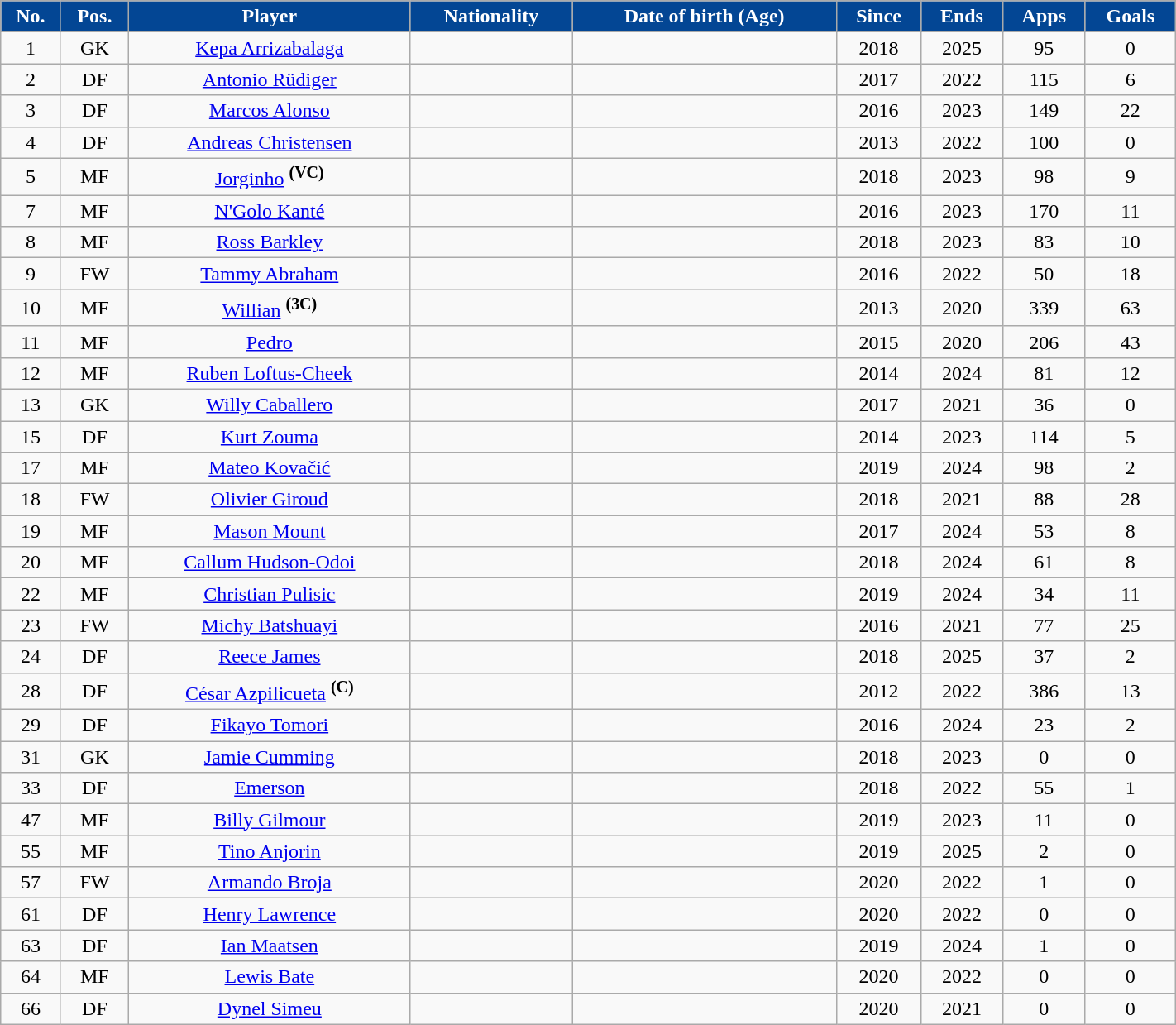<table class="wikitable sortable" style="text-align:center;width:75%;">
<tr>
<th style=background-color:#034694;color:#FFFFFF>No.</th>
<th style=background-color:#034694;color:#FFFFFF>Pos.</th>
<th style=background-color:#034694;color:#FFFFFF>Player</th>
<th style=background-color:#034694;color:#FFFFFF>Nationality</th>
<th style=background-color:#034694;color:#FFFFFF>Date of birth (Age)</th>
<th style=background-color:#034694;color:#FFFFFF>Since</th>
<th style=background-color:#034694;color:#FFFFFF>Ends</th>
<th style=background-color:#034694;color:#FFFFFF>Apps</th>
<th style=background-color:#034694;color:#FFFFFF>Goals</th>
</tr>
<tr>
<td>1</td>
<td>GK</td>
<td><a href='#'>Kepa Arrizabalaga</a></td>
<td></td>
<td></td>
<td>2018</td>
<td>2025</td>
<td>95</td>
<td>0</td>
</tr>
<tr>
<td>2</td>
<td>DF</td>
<td><a href='#'>Antonio Rüdiger</a></td>
<td></td>
<td></td>
<td>2017</td>
<td>2022</td>
<td>115</td>
<td>6</td>
</tr>
<tr>
<td>3</td>
<td>DF</td>
<td><a href='#'>Marcos Alonso</a></td>
<td></td>
<td></td>
<td>2016</td>
<td>2023</td>
<td>149</td>
<td>22</td>
</tr>
<tr>
<td>4</td>
<td>DF</td>
<td><a href='#'>Andreas Christensen</a></td>
<td></td>
<td></td>
<td>2013</td>
<td>2022</td>
<td>100</td>
<td>0</td>
</tr>
<tr>
<td>5</td>
<td>MF</td>
<td><a href='#'>Jorginho</a> <sup><strong>(VC)</strong></sup></td>
<td></td>
<td></td>
<td>2018</td>
<td>2023</td>
<td>98</td>
<td>9</td>
</tr>
<tr>
<td>7</td>
<td>MF</td>
<td><a href='#'>N'Golo Kanté</a></td>
<td></td>
<td></td>
<td>2016</td>
<td>2023</td>
<td>170</td>
<td>11</td>
</tr>
<tr>
<td>8</td>
<td>MF</td>
<td><a href='#'>Ross Barkley</a></td>
<td></td>
<td></td>
<td>2018</td>
<td>2023</td>
<td>83</td>
<td>10</td>
</tr>
<tr>
<td>9</td>
<td>FW</td>
<td><a href='#'>Tammy Abraham</a></td>
<td></td>
<td></td>
<td>2016</td>
<td>2022</td>
<td>50</td>
<td>18</td>
</tr>
<tr>
<td>10</td>
<td>MF</td>
<td><a href='#'>Willian</a> <sup><strong>(3C)</strong></sup></td>
<td></td>
<td></td>
<td>2013</td>
<td>2020</td>
<td>339</td>
<td>63</td>
</tr>
<tr>
<td>11</td>
<td>MF</td>
<td><a href='#'>Pedro</a></td>
<td></td>
<td></td>
<td>2015</td>
<td>2020</td>
<td>206</td>
<td>43</td>
</tr>
<tr>
<td>12</td>
<td>MF</td>
<td><a href='#'>Ruben Loftus-Cheek</a></td>
<td></td>
<td></td>
<td>2014</td>
<td>2024</td>
<td>81</td>
<td>12</td>
</tr>
<tr>
<td>13</td>
<td>GK</td>
<td><a href='#'>Willy Caballero</a></td>
<td></td>
<td></td>
<td>2017</td>
<td>2021</td>
<td>36</td>
<td>0</td>
</tr>
<tr>
<td>15</td>
<td>DF</td>
<td><a href='#'>Kurt Zouma</a></td>
<td></td>
<td></td>
<td>2014</td>
<td>2023</td>
<td>114</td>
<td>5</td>
</tr>
<tr>
<td>17</td>
<td>MF</td>
<td><a href='#'>Mateo Kovačić</a></td>
<td></td>
<td></td>
<td>2019</td>
<td>2024</td>
<td>98</td>
<td>2</td>
</tr>
<tr>
<td>18</td>
<td>FW</td>
<td><a href='#'>Olivier Giroud</a></td>
<td></td>
<td></td>
<td>2018</td>
<td>2021</td>
<td>88</td>
<td>28</td>
</tr>
<tr>
<td>19</td>
<td>MF</td>
<td><a href='#'>Mason Mount</a></td>
<td></td>
<td></td>
<td>2017</td>
<td>2024</td>
<td>53</td>
<td>8</td>
</tr>
<tr>
<td>20</td>
<td>MF</td>
<td><a href='#'>Callum Hudson-Odoi</a></td>
<td></td>
<td></td>
<td>2018</td>
<td>2024</td>
<td>61</td>
<td>8</td>
</tr>
<tr>
<td>22</td>
<td>MF</td>
<td><a href='#'>Christian Pulisic</a></td>
<td></td>
<td></td>
<td>2019</td>
<td>2024</td>
<td>34</td>
<td>11</td>
</tr>
<tr>
<td>23</td>
<td>FW</td>
<td><a href='#'>Michy Batshuayi</a></td>
<td></td>
<td></td>
<td>2016</td>
<td>2021</td>
<td>77</td>
<td>25</td>
</tr>
<tr>
<td>24</td>
<td>DF</td>
<td><a href='#'>Reece James</a></td>
<td></td>
<td></td>
<td>2018</td>
<td>2025</td>
<td>37</td>
<td>2</td>
</tr>
<tr>
<td>28</td>
<td>DF</td>
<td><a href='#'>César Azpilicueta</a> <sup><strong>(C)</strong></sup></td>
<td></td>
<td></td>
<td>2012</td>
<td>2022</td>
<td>386</td>
<td>13</td>
</tr>
<tr>
<td>29</td>
<td>DF</td>
<td><a href='#'>Fikayo Tomori</a></td>
<td></td>
<td></td>
<td>2016</td>
<td>2024</td>
<td>23</td>
<td>2</td>
</tr>
<tr>
<td>31</td>
<td>GK</td>
<td><a href='#'>Jamie Cumming</a></td>
<td></td>
<td></td>
<td>2018</td>
<td>2023</td>
<td>0</td>
<td>0</td>
</tr>
<tr>
<td>33</td>
<td>DF</td>
<td><a href='#'>Emerson</a></td>
<td></td>
<td></td>
<td>2018</td>
<td>2022</td>
<td>55</td>
<td>1</td>
</tr>
<tr>
<td>47</td>
<td>MF</td>
<td><a href='#'>Billy Gilmour</a></td>
<td></td>
<td></td>
<td>2019</td>
<td>2023</td>
<td>11</td>
<td>0</td>
</tr>
<tr>
<td>55</td>
<td>MF</td>
<td><a href='#'>Tino Anjorin</a></td>
<td></td>
<td></td>
<td>2019</td>
<td>2025</td>
<td>2</td>
<td>0</td>
</tr>
<tr>
<td>57</td>
<td>FW</td>
<td><a href='#'>Armando Broja</a></td>
<td></td>
<td></td>
<td>2020</td>
<td>2022</td>
<td>1</td>
<td>0</td>
</tr>
<tr>
<td>61</td>
<td>DF</td>
<td><a href='#'>Henry Lawrence</a></td>
<td></td>
<td></td>
<td>2020</td>
<td>2022</td>
<td>0</td>
<td>0</td>
</tr>
<tr>
<td>63</td>
<td>DF</td>
<td><a href='#'>Ian Maatsen</a></td>
<td></td>
<td></td>
<td>2019</td>
<td>2024</td>
<td>1</td>
<td>0</td>
</tr>
<tr>
<td>64</td>
<td>MF</td>
<td><a href='#'>Lewis Bate</a></td>
<td></td>
<td></td>
<td>2020</td>
<td>2022</td>
<td>0</td>
<td>0</td>
</tr>
<tr>
<td>66</td>
<td>DF</td>
<td><a href='#'>Dynel Simeu</a></td>
<td></td>
<td></td>
<td>2020</td>
<td>2021</td>
<td>0</td>
<td>0</td>
</tr>
</table>
